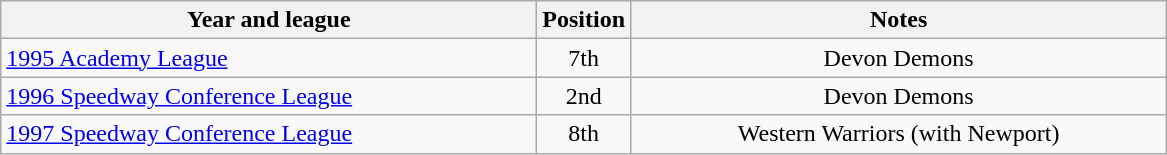<table class="wikitable">
<tr>
<th width=350>Year and league</th>
<th width=50>Position</th>
<th width=350>Notes</th>
</tr>
<tr align=center>
<td align="left"><a href='#'>1995 Academy League</a></td>
<td>7th</td>
<td>Devon Demons</td>
</tr>
<tr align=center>
<td align="left"><a href='#'>1996 Speedway Conference League</a></td>
<td>2nd</td>
<td>Devon Demons</td>
</tr>
<tr align=center>
<td align="left"><a href='#'>1997 Speedway Conference League</a></td>
<td>8th</td>
<td>Western Warriors (with Newport)</td>
</tr>
</table>
